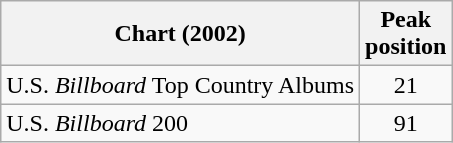<table class="wikitable">
<tr>
<th>Chart (2002)</th>
<th>Peak<br>position</th>
</tr>
<tr>
<td>U.S. <em>Billboard</em> Top Country Albums</td>
<td align="center">21</td>
</tr>
<tr>
<td>U.S. <em>Billboard</em> 200</td>
<td align="center">91</td>
</tr>
</table>
